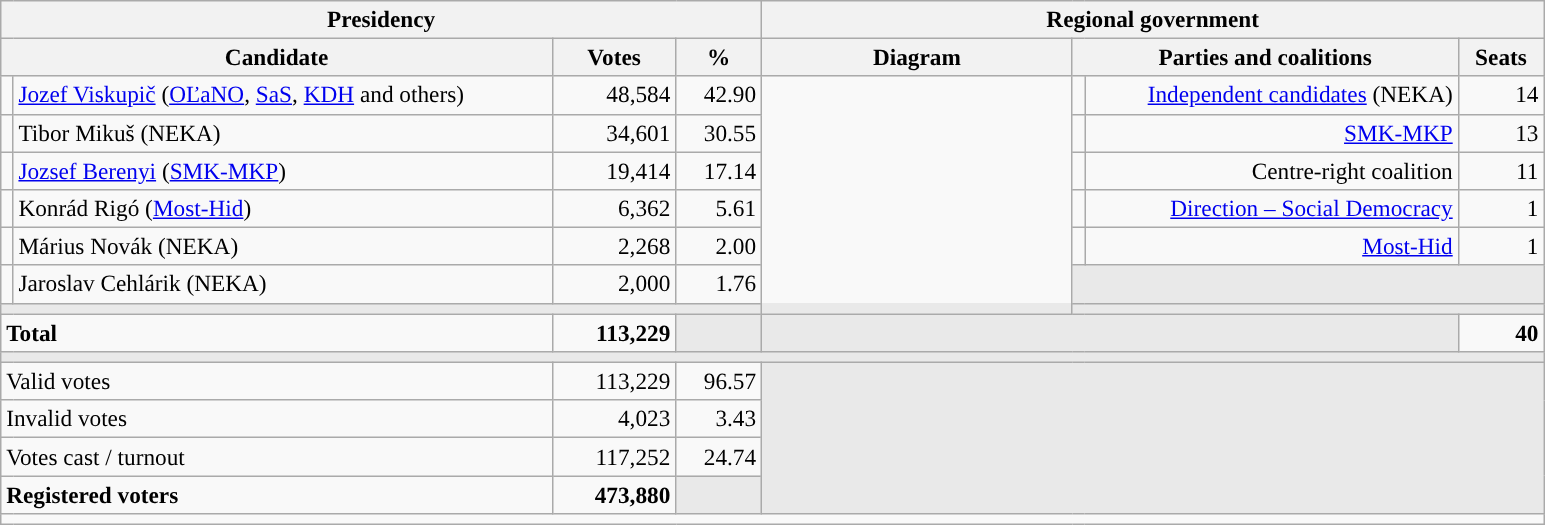<table class="wikitable" style="text-align:right; font-size:97%;">
<tr>
<th colspan="4" width="500">Presidency</th>
<th colspan="4" width="500">Regional government</th>
</tr>
<tr>
<th colspan="2" width="325">Candidate</th>
<th width="75">Votes</th>
<th width="50">%</th>
<th width="200">Diagram</th>
<th colspan="2" width="250">Parties and coalitions</th>
<th width="50">Seats</th>
</tr>
<tr>
<td width="1" style="color:inherit;background:"></td>
<td align="left"><a href='#'>Jozef Viskupič</a> (<a href='#'>OĽaNO</a>, <a href='#'>SaS</a>, <a href='#'>KDH</a> and others)</td>
<td>48,584</td>
<td>42.90</td>
<td rowspan="7"></td>
<td width="1" style="color:inherit;background:"></td>
<td><a href='#'>Independent candidates</a> (NEKA)</td>
<td>14</td>
</tr>
<tr>
<td width="1" style="color:inherit;background:"></td>
<td align="left">Tibor Mikuš (NEKA)</td>
<td>34,601</td>
<td>30.55</td>
<td width="1" style="color:inherit;background:"></td>
<td><a href='#'>SMK-MKP</a></td>
<td>13</td>
</tr>
<tr>
<td width="1" style="color:inherit;background:"></td>
<td align="left"><a href='#'>Jozsef Berenyi</a> (<a href='#'>SMK-MKP</a>)</td>
<td>19,414</td>
<td>17.14</td>
<td width="1" style="color:inherit;background:"></td>
<td>Centre-right coalition</td>
<td>11</td>
</tr>
<tr>
<td width="1" style="color:inherit;background:"></td>
<td align="left">Konrád Rigó (<a href='#'>Most-Hid</a>)</td>
<td>6,362</td>
<td>5.61</td>
<td width="1" style="color:inherit;background:"></td>
<td><a href='#'>Direction – Social Democracy</a></td>
<td>1</td>
</tr>
<tr>
<td width="1" style="color:inherit;background:"></td>
<td align="left">Márius Novák (NEKA)</td>
<td>2,268</td>
<td>2.00</td>
<td width="1" style="color:inherit;background:"></td>
<td><a href='#'>Most-Hid</a></td>
<td>1</td>
</tr>
<tr>
<td width="1" style="color:inherit;background:"></td>
<td align="left">Jaroslav Cehlárik (NEKA)</td>
<td>2,000</td>
<td>1.76</td>
<td colspan="3" rowspan="1" bgcolor="#E9E9E9"></td>
</tr>
<tr>
<td colspan="8" bgcolor="#E9E9E9"></td>
</tr>
<tr>
<td align="left" colspan="2"><strong>Total</strong></td>
<td><strong>113,229</strong></td>
<td style="color:inherit;background:#E9E9E9"></td>
<td colspan="3" bgcolor="#E9E9E9"></td>
<td><strong>40</strong></td>
</tr>
<tr>
<td colspan="8" bgcolor="#E9E9E9"></td>
</tr>
<tr>
<td align="left" colspan="2">Valid votes</td>
<td>113,229</td>
<td>96.57</td>
<td bgcolor="#E9E9E9" rowspan="4" colspan="4"></td>
</tr>
<tr>
<td align="left" colspan="2">Invalid votes</td>
<td>4,023</td>
<td>3.43</td>
</tr>
<tr>
<td align="left" colspan="2">Votes cast / turnout</td>
<td>117,252</td>
<td>24.74</td>
</tr>
<tr style="font-weight:bold;">
<td align="left" colspan="2">Registered voters</td>
<td>473,880</td>
<td bgcolor="#E9E9E9"></td>
</tr>
<tr>
<td colspan="8"></td>
</tr>
</table>
